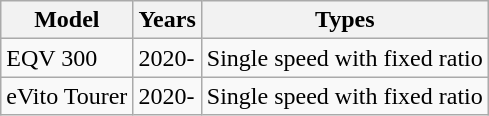<table class="wikitable sortable collapsible">
<tr>
<th>Model</th>
<th>Years</th>
<th>Types</th>
</tr>
<tr>
<td>EQV 300</td>
<td>2020-</td>
<td>Single speed with fixed ratio</td>
</tr>
<tr>
<td>eVito Tourer</td>
<td>2020-</td>
<td>Single speed with fixed ratio</td>
</tr>
</table>
